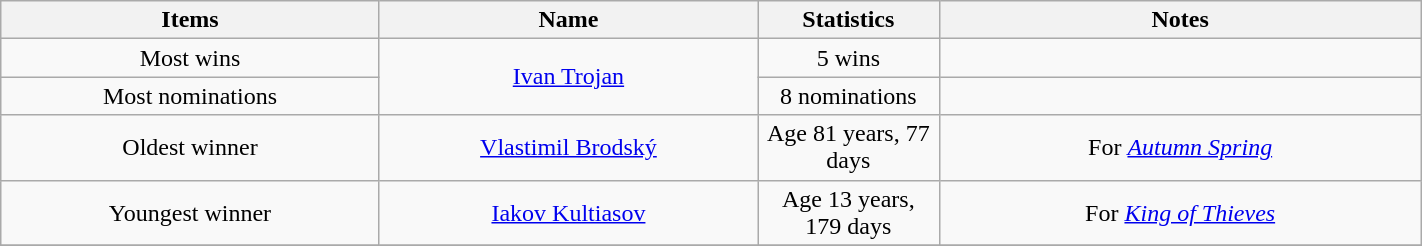<table class="wikitable" style="text-align: center; width:75%">
<tr>
<th width=175><strong>Items</strong></th>
<th width=175><strong>Name</strong></th>
<th width=80><strong>Statistics</strong></th>
<th width=225><strong>Notes</strong></th>
</tr>
<tr>
<td>Most wins</td>
<td rowspan="2"><a href='#'>Ivan Trojan</a></td>
<td>5 wins</td>
<td></td>
</tr>
<tr>
<td>Most nominations</td>
<td>8 nominations</td>
<td></td>
</tr>
<tr>
<td>Oldest winner</td>
<td><a href='#'>Vlastimil Brodský</a></td>
<td>Age 81 years, 77 days</td>
<td>For <em><a href='#'>Autumn Spring</a></em></td>
</tr>
<tr>
<td>Youngest winner</td>
<td><a href='#'>Iakov Kultiasov</a></td>
<td>Age 13 years, 179 days</td>
<td>For <em><a href='#'>King of Thieves</a></em></td>
</tr>
<tr>
</tr>
</table>
